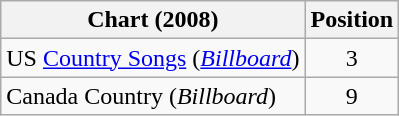<table class="wikitable">
<tr>
<th scope="col">Chart (2008)</th>
<th scope="col">Position</th>
</tr>
<tr>
<td>US <a href='#'>Country Songs</a> (<em><a href='#'>Billboard</a></em>)</td>
<td align="center">3</td>
</tr>
<tr>
<td>Canada Country (<em>Billboard</em>)</td>
<td align="center">9</td>
</tr>
</table>
